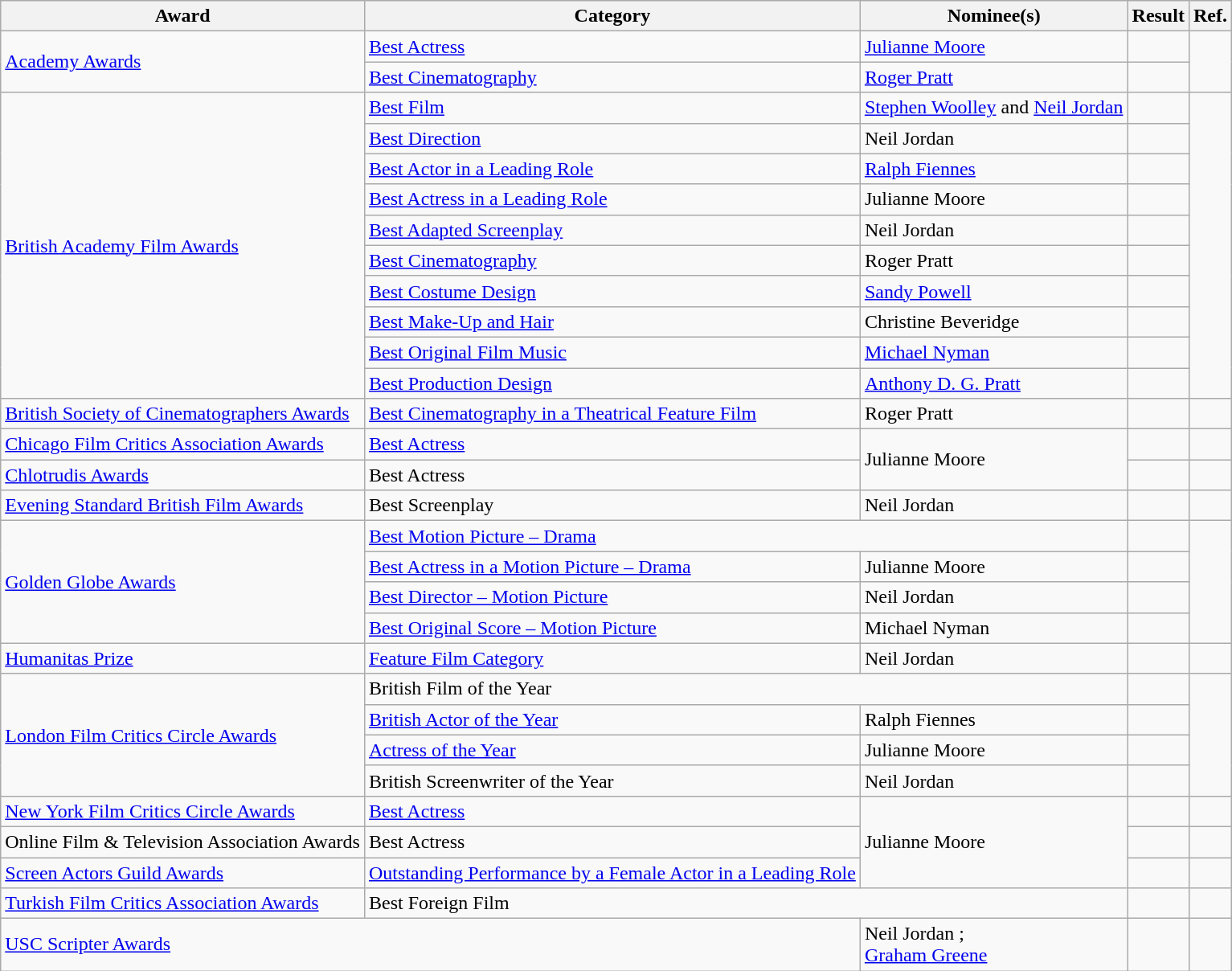<table class="wikitable plainrowheaders">
<tr>
<th>Award</th>
<th>Category</th>
<th>Nominee(s)</th>
<th>Result</th>
<th>Ref.</th>
</tr>
<tr>
<td rowspan="2"><a href='#'>Academy Awards</a></td>
<td><a href='#'>Best Actress</a></td>
<td><a href='#'>Julianne Moore</a></td>
<td></td>
<td align="center" rowspan="2"></td>
</tr>
<tr>
<td><a href='#'>Best Cinematography</a></td>
<td><a href='#'>Roger Pratt</a></td>
<td></td>
</tr>
<tr>
<td rowspan="10"><a href='#'>British Academy Film Awards</a></td>
<td><a href='#'>Best Film</a></td>
<td><a href='#'>Stephen Woolley</a> and <a href='#'>Neil Jordan</a></td>
<td></td>
<td align="center" rowspan="10"></td>
</tr>
<tr>
<td><a href='#'>Best Direction</a></td>
<td>Neil Jordan</td>
<td></td>
</tr>
<tr>
<td><a href='#'>Best Actor in a Leading Role</a></td>
<td><a href='#'>Ralph Fiennes</a></td>
<td></td>
</tr>
<tr>
<td><a href='#'>Best Actress in a Leading Role</a></td>
<td>Julianne Moore</td>
<td></td>
</tr>
<tr>
<td><a href='#'>Best Adapted Screenplay</a></td>
<td>Neil Jordan</td>
<td></td>
</tr>
<tr>
<td><a href='#'>Best Cinematography</a></td>
<td>Roger Pratt</td>
<td></td>
</tr>
<tr>
<td><a href='#'>Best Costume Design</a></td>
<td><a href='#'>Sandy Powell</a></td>
<td></td>
</tr>
<tr>
<td><a href='#'>Best Make-Up and Hair</a></td>
<td>Christine Beveridge</td>
<td></td>
</tr>
<tr>
<td><a href='#'>Best Original Film Music</a></td>
<td><a href='#'>Michael Nyman</a></td>
<td></td>
</tr>
<tr>
<td><a href='#'>Best Production Design</a></td>
<td><a href='#'>Anthony D. G. Pratt</a></td>
<td></td>
</tr>
<tr>
<td><a href='#'>British Society of Cinematographers Awards</a></td>
<td><a href='#'>Best Cinematography in a Theatrical Feature Film</a></td>
<td>Roger Pratt</td>
<td></td>
<td align="center"></td>
</tr>
<tr>
<td><a href='#'>Chicago Film Critics Association Awards</a></td>
<td><a href='#'>Best Actress</a></td>
<td rowspan="2">Julianne Moore</td>
<td></td>
<td align="center"></td>
</tr>
<tr>
<td><a href='#'>Chlotrudis Awards</a></td>
<td>Best Actress</td>
<td></td>
<td align="center"></td>
</tr>
<tr>
<td><a href='#'>Evening Standard British Film Awards</a></td>
<td>Best Screenplay</td>
<td>Neil Jordan</td>
<td></td>
<td align="center"></td>
</tr>
<tr>
<td rowspan="4"><a href='#'>Golden Globe Awards</a></td>
<td colspan="2"><a href='#'>Best Motion Picture – Drama</a></td>
<td></td>
<td align="center" rowspan="4"></td>
</tr>
<tr>
<td><a href='#'>Best Actress in a Motion Picture – Drama</a></td>
<td>Julianne Moore</td>
<td></td>
</tr>
<tr>
<td><a href='#'>Best Director – Motion Picture</a></td>
<td>Neil Jordan</td>
<td></td>
</tr>
<tr>
<td><a href='#'>Best Original Score – Motion Picture</a></td>
<td>Michael Nyman</td>
<td></td>
</tr>
<tr>
<td><a href='#'>Humanitas Prize</a></td>
<td><a href='#'>Feature Film Category</a></td>
<td>Neil Jordan</td>
<td></td>
<td align="center"></td>
</tr>
<tr>
<td rowspan="4"><a href='#'>London Film Critics Circle Awards</a></td>
<td colspan="2">British Film of the Year</td>
<td></td>
<td align="center" rowspan="4"></td>
</tr>
<tr>
<td><a href='#'>British Actor of the Year</a></td>
<td>Ralph Fiennes</td>
<td></td>
</tr>
<tr>
<td><a href='#'>Actress of the Year</a></td>
<td>Julianne Moore</td>
<td></td>
</tr>
<tr>
<td>British Screenwriter of the Year</td>
<td>Neil Jordan</td>
<td></td>
</tr>
<tr>
<td><a href='#'>New York Film Critics Circle Awards</a></td>
<td><a href='#'>Best Actress</a></td>
<td rowspan="3">Julianne Moore</td>
<td></td>
<td align="center"></td>
</tr>
<tr>
<td>Online Film & Television Association Awards</td>
<td>Best Actress</td>
<td></td>
<td align="center"></td>
</tr>
<tr>
<td><a href='#'>Screen Actors Guild Awards</a></td>
<td><a href='#'>Outstanding Performance by a Female Actor in a Leading Role</a></td>
<td></td>
<td align="center"></td>
</tr>
<tr>
<td><a href='#'>Turkish Film Critics Association Awards</a></td>
<td colspan="2">Best Foreign Film</td>
<td></td>
<td align="center"></td>
</tr>
<tr>
<td colspan="2"><a href='#'>USC Scripter Awards</a></td>
<td>Neil Jordan ; <br> <a href='#'>Graham Greene</a> </td>
<td></td>
<td align="center"></td>
</tr>
</table>
